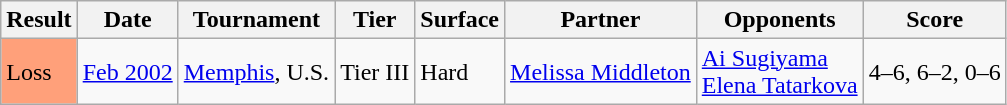<table class="wikitable">
<tr>
<th>Result</th>
<th>Date</th>
<th>Tournament</th>
<th>Tier</th>
<th>Surface</th>
<th>Partner</th>
<th>Opponents</th>
<th class="unsortable">Score</th>
</tr>
<tr>
<td style="background:#FFA07A;">Loss</td>
<td><a href='#'>Feb 2002</a></td>
<td><a href='#'>Memphis</a>, U.S.</td>
<td>Tier III</td>
<td>Hard</td>
<td> <a href='#'>Melissa Middleton</a></td>
<td> <a href='#'>Ai Sugiyama</a> <br>  <a href='#'>Elena Tatarkova</a></td>
<td>4–6, 6–2, 0–6</td>
</tr>
</table>
